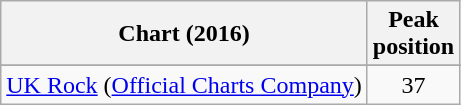<table class="wikitable sortable plainrowheaders">
<tr>
<th>Chart (2016)</th>
<th>Peak<br>position</th>
</tr>
<tr>
</tr>
<tr>
</tr>
<tr>
</tr>
<tr>
<td><a href='#'>UK Rock</a> (<a href='#'>Official Charts Company</a>)</td>
<td align="center">37</td>
</tr>
</table>
